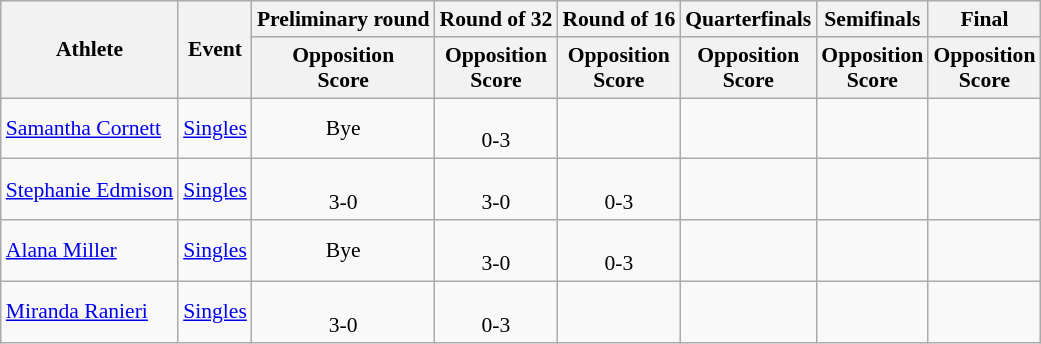<table class=wikitable style="font-size:90%">
<tr>
<th rowspan="2">Athlete</th>
<th rowspan="2">Event</th>
<th>Preliminary round</th>
<th>Round of 32</th>
<th>Round of 16</th>
<th>Quarterfinals</th>
<th>Semifinals</th>
<th>Final</th>
</tr>
<tr>
<th>Opposition<br>Score</th>
<th>Opposition<br>Score</th>
<th>Opposition<br>Score</th>
<th>Opposition<br>Score</th>
<th>Opposition<br>Score</th>
<th>Opposition<br>Score</th>
</tr>
<tr>
<td><a href='#'>Samantha Cornett</a></td>
<td><a href='#'>Singles</a></td>
<td align=center>Bye</td>
<td align=center><br>0-3</td>
<td align=center></td>
<td align=center></td>
<td align=center></td>
<td align=center></td>
</tr>
<tr>
<td><a href='#'>Stephanie Edmison</a></td>
<td><a href='#'>Singles</a></td>
<td align=center><br>3-0</td>
<td align=center><br>3-0</td>
<td align=center><br>0-3</td>
<td align=center></td>
<td align=center></td>
<td align=center></td>
</tr>
<tr>
<td><a href='#'>Alana Miller</a></td>
<td><a href='#'>Singles</a></td>
<td align=center>Bye</td>
<td align=center><br>3-0</td>
<td align=center><br>0-3</td>
<td align=center></td>
<td align=center></td>
<td align=center></td>
</tr>
<tr>
<td><a href='#'>Miranda Ranieri</a></td>
<td><a href='#'>Singles</a></td>
<td align=center><br>3-0</td>
<td align=center><br>0-3</td>
<td align=center></td>
<td align=center></td>
<td align=center></td>
<td align=center></td>
</tr>
</table>
